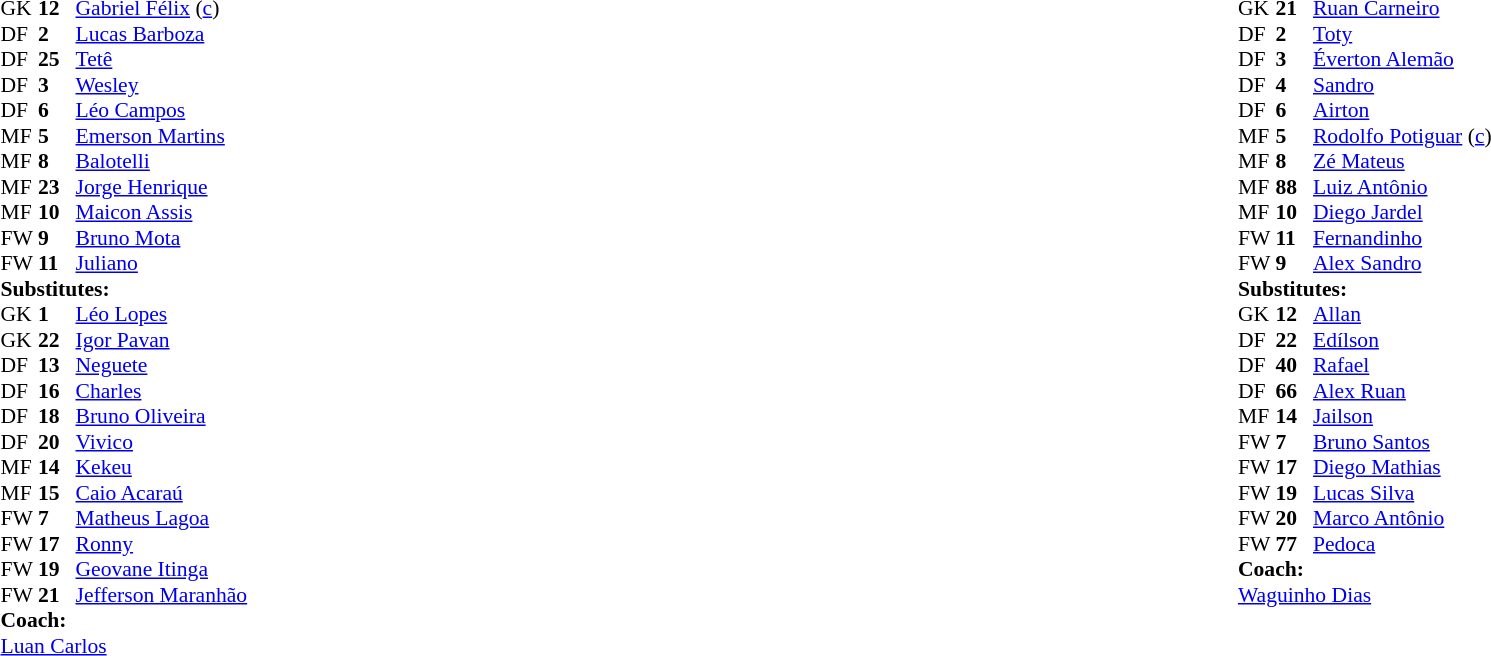<table width="100%">
<tr>
<td valign="top" width="40%"><br><table style="font-size:90%" cellspacing="0" cellpadding="0">
<tr>
<th width=25></th>
<th width=25></th>
</tr>
<tr>
<td>GK</td>
<td><strong>12</strong></td>
<td> <a href='#'>Gabriel Félix</a> (<a href='#'>c</a>)</td>
<td></td>
</tr>
<tr>
<td>DF</td>
<td><strong>2</strong></td>
<td> <a href='#'>Lucas Barboza</a></td>
</tr>
<tr>
<td>DF</td>
<td><strong>25</strong></td>
<td> <a href='#'>Tetê</a></td>
</tr>
<tr>
<td>DF</td>
<td><strong>3</strong></td>
<td> <a href='#'>Wesley</a></td>
<td></td>
</tr>
<tr>
<td>DF</td>
<td><strong>6</strong></td>
<td> <a href='#'>Léo Campos</a></td>
</tr>
<tr>
<td>MF</td>
<td><strong>5</strong></td>
<td> <a href='#'>Emerson Martins</a></td>
<td></td>
<td></td>
</tr>
<tr>
<td>MF</td>
<td><strong>8</strong></td>
<td> <a href='#'>Balotelli</a></td>
</tr>
<tr>
<td>MF</td>
<td><strong>23</strong></td>
<td> <a href='#'>Jorge Henrique</a></td>
<td></td>
<td></td>
</tr>
<tr>
<td>MF</td>
<td><strong>10</strong></td>
<td> <a href='#'>Maicon Assis</a></td>
<td></td>
<td></td>
</tr>
<tr>
<td>FW</td>
<td><strong>9</strong></td>
<td> <a href='#'>Bruno Mota</a></td>
<td></td>
<td></td>
</tr>
<tr>
<td>FW</td>
<td><strong>11</strong></td>
<td> <a href='#'>Juliano</a></td>
<td></td>
<td></td>
</tr>
<tr>
<td colspan=3><strong>Substitutes:</strong></td>
</tr>
<tr>
<td>GK</td>
<td><strong>1</strong></td>
<td> <a href='#'>Léo Lopes</a></td>
</tr>
<tr>
<td>GK</td>
<td><strong>22</strong></td>
<td> <a href='#'>Igor Pavan</a></td>
</tr>
<tr>
<td>DF</td>
<td><strong>13</strong></td>
<td> <a href='#'>Neguete</a></td>
<td></td>
<td></td>
</tr>
<tr>
<td>DF</td>
<td><strong>16</strong></td>
<td> <a href='#'>Charles</a></td>
</tr>
<tr>
<td>DF</td>
<td><strong>18</strong></td>
<td> <a href='#'>Bruno Oliveira</a></td>
<td></td>
<td></td>
</tr>
<tr>
<td>DF</td>
<td><strong>20</strong></td>
<td> <a href='#'>Vivico</a></td>
<td></td>
<td></td>
</tr>
<tr>
<td>MF</td>
<td><strong>14</strong></td>
<td> <a href='#'>Kekeu</a></td>
</tr>
<tr>
<td>MF</td>
<td><strong>15</strong></td>
<td> <a href='#'>Caio Acaraú</a></td>
</tr>
<tr>
<td>FW</td>
<td><strong>7</strong></td>
<td> <a href='#'>Matheus Lagoa</a></td>
<td></td>
<td></td>
</tr>
<tr>
<td>FW</td>
<td><strong>17</strong></td>
<td> <a href='#'>Ronny</a></td>
<td></td>
<td></td>
</tr>
<tr>
<td>FW</td>
<td><strong>19</strong></td>
<td> <a href='#'>Geovane Itinga</a></td>
<td></td>
</tr>
<tr>
<td>FW</td>
<td><strong>21</strong></td>
<td> <a href='#'>Jefferson Maranhão</a></td>
</tr>
<tr>
<td colspan=3><strong>Coach:</strong></td>
</tr>
<tr>
<td colspan=4> <a href='#'>Luan Carlos</a></td>
</tr>
</table>
</td>
<td valign="top" width="50%"><br><table style="font-size:90%;" cellspacing="0" cellpadding="0" align="center">
<tr>
<th width=25></th>
<th width=25></th>
</tr>
<tr>
<td>GK</td>
<td><strong>21</strong></td>
<td> <a href='#'>Ruan Carneiro</a></td>
</tr>
<tr>
<td>DF</td>
<td><strong>2</strong></td>
<td> <a href='#'>Toty</a></td>
<td></td>
</tr>
<tr>
<td>DF</td>
<td><strong>3</strong></td>
<td> <a href='#'>Éverton Alemão</a></td>
<td></td>
</tr>
<tr>
<td>DF</td>
<td><strong>4</strong></td>
<td> <a href='#'>Sandro</a></td>
</tr>
<tr>
<td>DF</td>
<td><strong>6</strong></td>
<td> <a href='#'>Airton</a></td>
</tr>
<tr>
<td>MF</td>
<td><strong>5</strong></td>
<td> <a href='#'>Rodolfo Potiguar</a> (<a href='#'>c</a>)</td>
<td></td>
</tr>
<tr>
<td>MF</td>
<td><strong>8</strong></td>
<td> <a href='#'>Zé Mateus</a></td>
</tr>
<tr>
<td>MF</td>
<td><strong>88</strong></td>
<td> <a href='#'>Luiz Antônio</a></td>
<td></td>
<td></td>
</tr>
<tr>
<td>MF</td>
<td><strong>10</strong></td>
<td> <a href='#'>Diego Jardel</a></td>
<td></td>
<td></td>
</tr>
<tr>
<td>FW</td>
<td><strong>11</strong></td>
<td> <a href='#'>Fernandinho</a></td>
<td></td>
<td></td>
</tr>
<tr>
<td>FW</td>
<td><strong>9</strong></td>
<td> <a href='#'>Alex Sandro</a></td>
<td></td>
<td></td>
</tr>
<tr>
<td colspan=3><strong>Substitutes:</strong></td>
</tr>
<tr>
<td>GK</td>
<td><strong>12</strong></td>
<td> <a href='#'>Allan</a></td>
<td></td>
</tr>
<tr>
<td>DF</td>
<td><strong>22</strong></td>
<td> <a href='#'>Edílson</a></td>
<td></td>
<td></td>
</tr>
<tr>
<td>DF</td>
<td><strong>40</strong></td>
<td> <a href='#'>Rafael</a></td>
</tr>
<tr>
<td>DF</td>
<td><strong>66</strong></td>
<td> <a href='#'>Alex Ruan</a></td>
</tr>
<tr>
<td>MF</td>
<td><strong>14</strong></td>
<td> <a href='#'>Jailson</a></td>
<td></td>
<td></td>
</tr>
<tr>
<td>FW</td>
<td><strong>7</strong></td>
<td> <a href='#'>Bruno Santos</a></td>
<td></td>
<td></td>
</tr>
<tr>
<td>FW</td>
<td><strong>17</strong></td>
<td> <a href='#'>Diego Mathias</a></td>
</tr>
<tr>
<td>FW</td>
<td><strong>19</strong></td>
<td> <a href='#'>Lucas Silva</a></td>
<td></td>
<td></td>
</tr>
<tr>
<td>FW</td>
<td><strong>20</strong></td>
<td> <a href='#'>Marco Antônio</a></td>
</tr>
<tr>
<td>FW</td>
<td><strong>77</strong></td>
<td> <a href='#'>Pedoca</a></td>
</tr>
<tr>
<td></td>
</tr>
<tr>
<td></td>
</tr>
<tr>
<td colspan=3><strong>Coach:</strong></td>
</tr>
<tr>
<td colspan=4> <a href='#'>Waguinho Dias</a></td>
</tr>
</table>
</td>
</tr>
</table>
